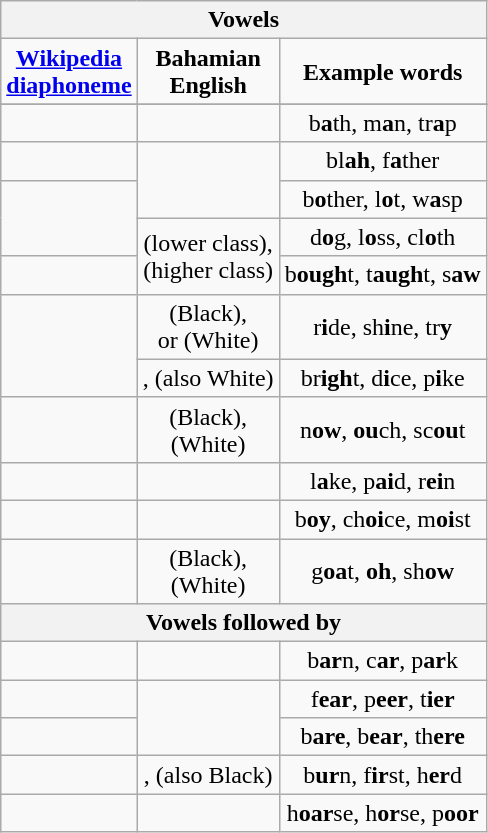<table class="wikitable" style="text-align:center">
<tr>
<th colspan="3"><strong>Vowels</strong></th>
</tr>
<tr>
<td><strong><a href='#'>Wikipedia <br> diaphoneme</a></strong></td>
<td><strong>Bahamian <br>English</strong></td>
<td><strong>Example words</strong></td>
</tr>
<tr>
</tr>
<tr>
<td></td>
<td></td>
<td>b<strong>a</strong>th, m<strong>a</strong>n, tr<strong>a</strong>p</td>
</tr>
<tr>
<td></td>
<td rowspan="2"></td>
<td>bl<strong>ah</strong>, f<strong>a</strong>ther</td>
</tr>
<tr>
<td rowspan="2"></td>
<td>b<strong>o</strong>ther, l<strong>o</strong>t, w<strong>a</strong>sp</td>
</tr>
<tr>
<td rowspan="2"> (lower class),<br> (higher class)</td>
<td>d<strong>o</strong>g, l<strong>o</strong>ss, cl<strong>o</strong>th</td>
</tr>
<tr>
<td></td>
<td>b<strong>ough</strong>t, t<strong>augh</strong>t, s<strong>aw</strong></td>
</tr>
<tr>
<td rowspan="2"></td>
<td> (Black),<br>  or  (White)</td>
<td>r<strong>i</strong>de, sh<strong>i</strong>ne, tr<strong>y</strong></td>
</tr>
<tr>
<td>,  (also White)</td>
<td>br<strong>igh</strong>t, d<strong>i</strong>ce, p<strong>i</strong>ke</td>
</tr>
<tr>
<td></td>
<td> (Black),<br>  (White)</td>
<td>n<strong>ow</strong>, <strong>ou</strong>ch, sc<strong>ou</strong>t</td>
</tr>
<tr>
<td></td>
<td></td>
<td>l<strong>a</strong>ke, p<strong>ai</strong>d, r<strong>ei</strong>n</td>
</tr>
<tr>
<td></td>
<td></td>
<td>b<strong>oy</strong>, ch<strong>oi</strong>ce, m<strong>oi</strong>st</td>
</tr>
<tr>
<td></td>
<td> (Black),<br>  (White)</td>
<td>g<strong>oa</strong>t, <strong>oh</strong>, sh<strong>ow</strong></td>
</tr>
<tr>
<th colspan="3">Vowels followed by </th>
</tr>
<tr>
<td></td>
<td></td>
<td>b<strong>ar</strong>n, c<strong>ar</strong>, p<strong>ar</strong>k</td>
</tr>
<tr>
<td></td>
<td rowspan="2"></td>
<td>f<strong>ear</strong>, p<strong>eer</strong>, t<strong>ier</strong></td>
</tr>
<tr>
<td></td>
<td>b<strong>are</strong>, b<strong>ear</strong>, th<strong>ere</strong></td>
</tr>
<tr>
<td></td>
<td>,  (also Black)</td>
<td>b<strong>ur</strong>n, f<strong>ir</strong>st, h<strong>er</strong>d</td>
</tr>
<tr>
<td></td>
<td rowspan="2"></td>
<td rowspan="2">h<strong>oar</strong>se, h<strong>or</strong>se, p<strong>oor</strong></td>
</tr>
</table>
